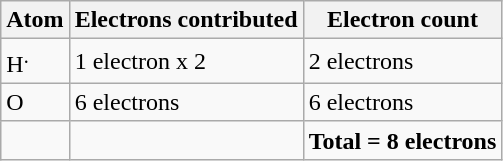<table class="wikitable">
<tr>
<th>Atom</th>
<th>Electrons contributed</th>
<th>Electron count</th>
</tr>
<tr>
<td>H<sup>.</sup></td>
<td>1 electron x 2</td>
<td>2 electrons</td>
</tr>
<tr>
<td>O</td>
<td>6 electrons</td>
<td>6 electrons</td>
</tr>
<tr>
<td></td>
<td></td>
<td><strong>Total = 8 electrons</strong></td>
</tr>
</table>
